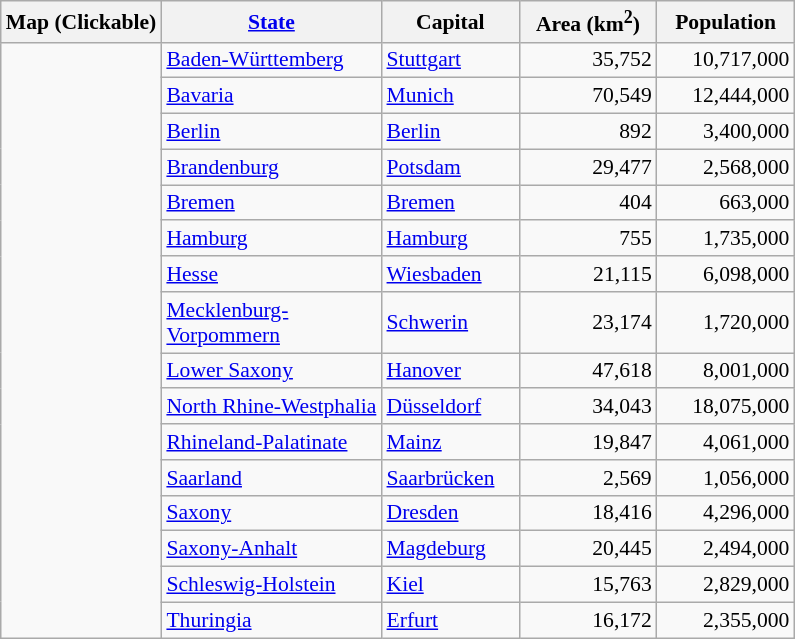<table class="sortable wikitable" style="text-align:left; font-size:90%;">
<tr style="font-size:100%; text-align:right;">
<th>Map (Clickable)</th>
<th style="width:140px;"><a href='#'>State</a></th>
<th style="width:85px;">Capital</th>
<th style="width:85px;">Area (km<sup>2</sup>)</th>
<th style="width:85px;">Population</th>
</tr>
<tr>
<td rowspan="16"></td>
<td><a href='#'>Baden-Württemberg</a></td>
<td><a href='#'>Stuttgart</a></td>
<td style="text-align:right">35,752</td>
<td style="text-align:right">10,717,000</td>
</tr>
<tr>
<td><a href='#'>Bavaria</a></td>
<td><a href='#'>Munich</a></td>
<td style="text-align:right">70,549</td>
<td style="text-align:right">12,444,000</td>
</tr>
<tr>
<td><a href='#'>Berlin</a></td>
<td><a href='#'>Berlin</a></td>
<td style="text-align:right">892</td>
<td style="text-align:right">3,400,000</td>
</tr>
<tr>
<td><a href='#'>Brandenburg</a></td>
<td><a href='#'>Potsdam</a></td>
<td style="text-align:right">29,477</td>
<td style="text-align:right">2,568,000</td>
</tr>
<tr>
<td><a href='#'>Bremen</a></td>
<td><a href='#'>Bremen</a></td>
<td style="text-align:right">404</td>
<td style="text-align:right">663,000</td>
</tr>
<tr>
<td><a href='#'>Hamburg</a></td>
<td><a href='#'>Hamburg</a></td>
<td style="text-align:right">755</td>
<td style="text-align:right">1,735,000</td>
</tr>
<tr>
<td><a href='#'>Hesse</a></td>
<td><a href='#'>Wiesbaden</a></td>
<td style="text-align:right">21,115</td>
<td style="text-align:right">6,098,000</td>
</tr>
<tr>
<td><a href='#'>Mecklenburg-Vorpommern</a></td>
<td><a href='#'>Schwerin</a></td>
<td style="text-align:right">23,174</td>
<td style="text-align:right">1,720,000</td>
</tr>
<tr>
<td><a href='#'>Lower Saxony</a></td>
<td><a href='#'>Hanover</a></td>
<td style="text-align:right">47,618</td>
<td style="text-align:right">8,001,000</td>
</tr>
<tr>
<td><a href='#'>North Rhine-Westphalia</a></td>
<td><a href='#'>Düsseldorf</a></td>
<td style="text-align:right">34,043</td>
<td style="text-align:right">18,075,000</td>
</tr>
<tr>
<td><a href='#'>Rhineland-Palatinate</a></td>
<td><a href='#'>Mainz</a></td>
<td style="text-align:right">19,847</td>
<td style="text-align:right">4,061,000</td>
</tr>
<tr>
<td><a href='#'>Saarland</a></td>
<td><a href='#'>Saarbrücken</a></td>
<td style="text-align:right">2,569</td>
<td style="text-align:right">1,056,000</td>
</tr>
<tr>
<td><a href='#'>Saxony</a></td>
<td><a href='#'>Dresden</a></td>
<td style="text-align:right">18,416</td>
<td style="text-align:right">4,296,000</td>
</tr>
<tr>
<td><a href='#'>Saxony-Anhalt</a></td>
<td><a href='#'>Magdeburg</a></td>
<td style="text-align:right">20,445</td>
<td style="text-align:right">2,494,000</td>
</tr>
<tr>
<td><a href='#'>Schleswig-Holstein</a></td>
<td><a href='#'>Kiel</a></td>
<td style="text-align:right">15,763</td>
<td style="text-align:right">2,829,000</td>
</tr>
<tr>
<td><a href='#'>Thuringia</a></td>
<td><a href='#'>Erfurt</a></td>
<td style="text-align:right">16,172</td>
<td style="text-align:right">2,355,000</td>
</tr>
</table>
